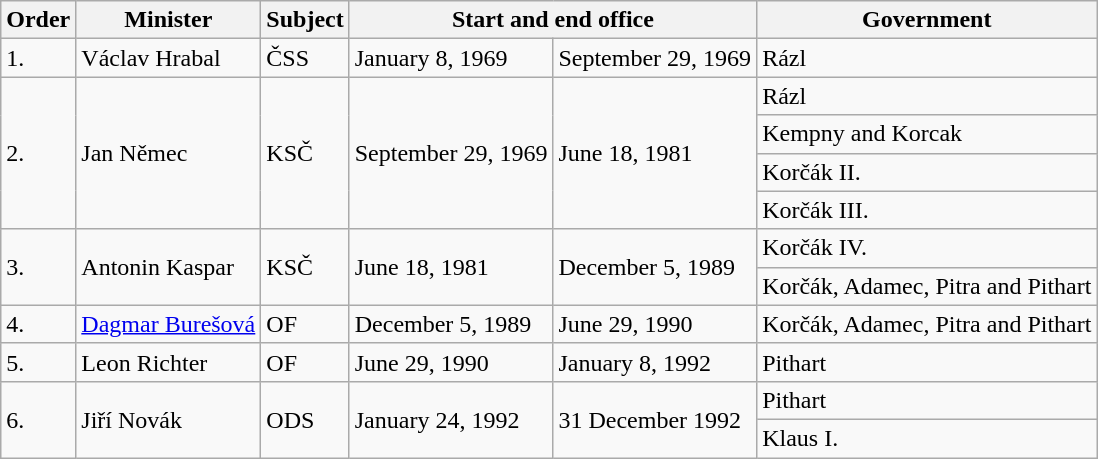<table class="wikitable">
<tr>
<th>Order</th>
<th>Minister</th>
<th>Subject</th>
<th colspan="2">Start and end office</th>
<th>Government</th>
</tr>
<tr>
<td>1.</td>
<td>Václav Hrabal</td>
<td>ČSS</td>
<td>January 8, 1969</td>
<td>September 29, 1969</td>
<td>Rázl</td>
</tr>
<tr>
<td rowspan="4">2.</td>
<td rowspan="4">Jan Němec</td>
<td rowspan="4">KSČ</td>
<td rowspan="4">September 29, 1969</td>
<td rowspan="4">June 18, 1981</td>
<td>Rázl</td>
</tr>
<tr>
<td>Kempny and Korcak</td>
</tr>
<tr>
<td>Korčák  II.</td>
</tr>
<tr>
<td>Korčák  III.</td>
</tr>
<tr>
<td rowspan="2">3.</td>
<td rowspan="2">Antonin Kaspar</td>
<td rowspan="2">KSČ</td>
<td rowspan="2">June 18, 1981</td>
<td rowspan="2">December 5, 1989</td>
<td>Korčák  IV.</td>
</tr>
<tr>
<td>Korčák, Adamec, Pitra and Pithart</td>
</tr>
<tr>
<td>4.</td>
<td><a href='#'>Dagmar Burešová</a></td>
<td>OF</td>
<td>December 5, 1989</td>
<td>June 29, 1990</td>
<td>Korčák, Adamec, Pitra and Pithart</td>
</tr>
<tr>
<td>5.</td>
<td>Leon Richter</td>
<td>OF</td>
<td>June 29, 1990</td>
<td>January 8, 1992</td>
<td>Pithart</td>
</tr>
<tr>
<td rowspan="2">6.</td>
<td rowspan="2">Jiří Novák</td>
<td rowspan="2">ODS</td>
<td rowspan="2">January 24, 1992</td>
<td rowspan="2">31 December 1992</td>
<td>Pithart</td>
</tr>
<tr>
<td>Klaus  I.</td>
</tr>
</table>
